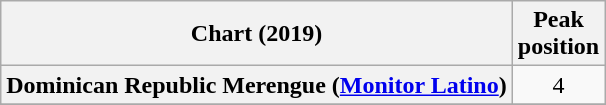<table class="wikitable sortable plainrowheaders" style="text-align:center;">
<tr>
<th scope="col">Chart (2019)</th>
<th scope="col">Peak<br>position</th>
</tr>
<tr>
<th scope="row">Dominican Republic Merengue (<a href='#'>Monitor Latino</a>)</th>
<td>4</td>
</tr>
<tr>
</tr>
</table>
